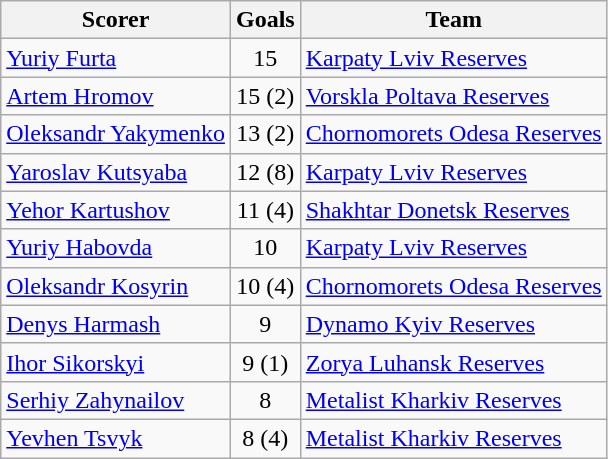<table class="wikitable">
<tr>
<th>Scorer</th>
<th>Goals</th>
<th>Team</th>
</tr>
<tr>
<td> <a href='#'>Yuriy Furta</a></td>
<td align=center>15</td>
<td><a href='#'>Karpaty Lviv Reserves</a></td>
</tr>
<tr>
<td> <a href='#'>Artem Hromov</a></td>
<td align=center>15 (2)</td>
<td><a href='#'>Vorskla Poltava Reserves</a></td>
</tr>
<tr>
<td> <a href='#'>Oleksandr Yakymenko</a></td>
<td align=center>13 (2)</td>
<td><a href='#'>Chornomorets Odesa Reserves</a></td>
</tr>
<tr>
<td> <a href='#'>Yaroslav Kutsyaba</a></td>
<td align=center>12 (8)</td>
<td><a href='#'>Karpaty Lviv Reserves</a></td>
</tr>
<tr>
<td> <a href='#'>Yehor Kartushov</a></td>
<td align=center>11 (4)</td>
<td><a href='#'>Shakhtar Donetsk Reserves</a></td>
</tr>
<tr>
<td> <a href='#'>Yuriy Habovda</a></td>
<td align=center>10</td>
<td><a href='#'>Karpaty Lviv Reserves</a></td>
</tr>
<tr>
<td> <a href='#'>Oleksandr Kosyrin</a></td>
<td align=center>10 (4)</td>
<td><a href='#'>Chornomorets Odesa Reserves</a></td>
</tr>
<tr>
<td> <a href='#'>Denys Harmash</a></td>
<td align=center>9</td>
<td><a href='#'>Dynamo Kyiv Reserves</a></td>
</tr>
<tr>
<td> <a href='#'>Ihor Sikorskyi</a></td>
<td align=center>9 (1)</td>
<td><a href='#'>Zorya Luhansk Reserves</a></td>
</tr>
<tr>
<td> <a href='#'>Serhiy Zahynailov</a></td>
<td align=center>8</td>
<td><a href='#'>Metalist Kharkiv Reserves</a></td>
</tr>
<tr>
<td> <a href='#'>Yevhen Tsvyk</a></td>
<td align=center>8 (4)</td>
<td><a href='#'>Metalist Kharkiv Reserves</a></td>
</tr>
</table>
